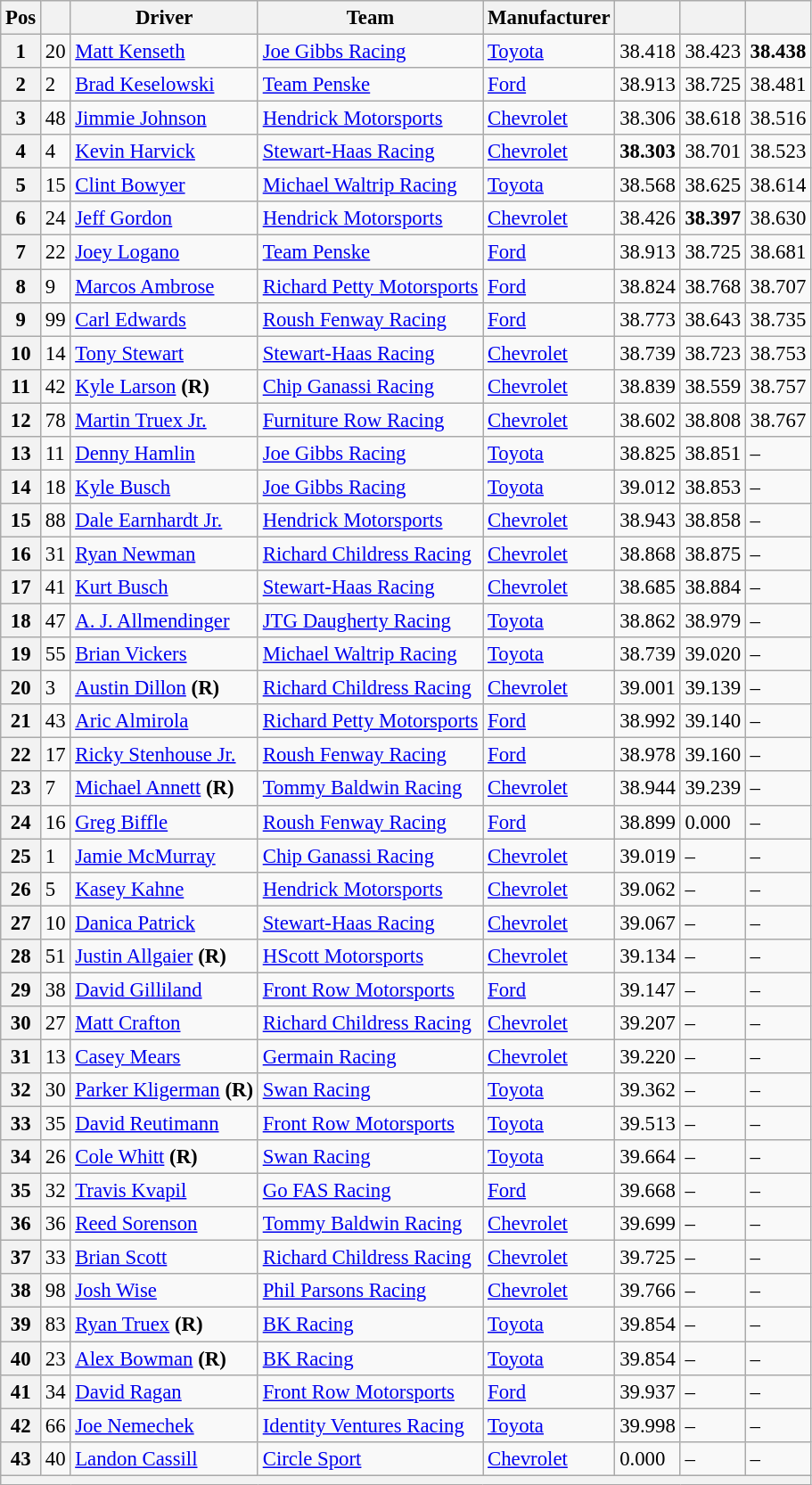<table class="wikitable" style="font-size:95%">
<tr>
<th>Pos</th>
<th></th>
<th>Driver</th>
<th>Team</th>
<th>Manufacturer</th>
<th></th>
<th></th>
<th></th>
</tr>
<tr>
<th>1</th>
<td>20</td>
<td><a href='#'>Matt Kenseth</a></td>
<td><a href='#'>Joe Gibbs Racing</a></td>
<td><a href='#'>Toyota</a></td>
<td>38.418</td>
<td>38.423</td>
<td><strong>38.438</strong></td>
</tr>
<tr>
<th>2</th>
<td>2</td>
<td><a href='#'>Brad Keselowski</a></td>
<td><a href='#'>Team Penske</a></td>
<td><a href='#'>Ford</a></td>
<td>38.913</td>
<td>38.725</td>
<td>38.481</td>
</tr>
<tr>
<th>3</th>
<td>48</td>
<td><a href='#'>Jimmie Johnson</a></td>
<td><a href='#'>Hendrick Motorsports</a></td>
<td><a href='#'>Chevrolet</a></td>
<td>38.306</td>
<td>38.618</td>
<td>38.516</td>
</tr>
<tr>
<th>4</th>
<td>4</td>
<td><a href='#'>Kevin Harvick</a></td>
<td><a href='#'>Stewart-Haas Racing</a></td>
<td><a href='#'>Chevrolet</a></td>
<td><strong>38.303</strong></td>
<td>38.701</td>
<td>38.523</td>
</tr>
<tr>
<th>5</th>
<td>15</td>
<td><a href='#'>Clint Bowyer</a></td>
<td><a href='#'>Michael Waltrip Racing</a></td>
<td><a href='#'>Toyota</a></td>
<td>38.568</td>
<td>38.625</td>
<td>38.614</td>
</tr>
<tr>
<th>6</th>
<td>24</td>
<td><a href='#'>Jeff Gordon</a></td>
<td><a href='#'>Hendrick Motorsports</a></td>
<td><a href='#'>Chevrolet</a></td>
<td>38.426</td>
<td><strong>38.397</strong></td>
<td>38.630</td>
</tr>
<tr>
<th>7</th>
<td>22</td>
<td><a href='#'>Joey Logano</a></td>
<td><a href='#'>Team Penske</a></td>
<td><a href='#'>Ford</a></td>
<td>38.913</td>
<td>38.725</td>
<td>38.681</td>
</tr>
<tr>
<th>8</th>
<td>9</td>
<td><a href='#'>Marcos Ambrose</a></td>
<td><a href='#'>Richard Petty Motorsports</a></td>
<td><a href='#'>Ford</a></td>
<td>38.824</td>
<td>38.768</td>
<td>38.707</td>
</tr>
<tr>
<th>9</th>
<td>99</td>
<td><a href='#'>Carl Edwards</a></td>
<td><a href='#'>Roush Fenway Racing</a></td>
<td><a href='#'>Ford</a></td>
<td>38.773</td>
<td>38.643</td>
<td>38.735</td>
</tr>
<tr>
<th>10</th>
<td>14</td>
<td><a href='#'>Tony Stewart</a></td>
<td><a href='#'>Stewart-Haas Racing</a></td>
<td><a href='#'>Chevrolet</a></td>
<td>38.739</td>
<td>38.723</td>
<td>38.753</td>
</tr>
<tr>
<th>11</th>
<td>42</td>
<td><a href='#'>Kyle Larson</a> <strong>(R)</strong></td>
<td><a href='#'>Chip Ganassi Racing</a></td>
<td><a href='#'>Chevrolet</a></td>
<td>38.839</td>
<td>38.559</td>
<td>38.757</td>
</tr>
<tr>
<th>12</th>
<td>78</td>
<td><a href='#'>Martin Truex Jr.</a></td>
<td><a href='#'>Furniture Row Racing</a></td>
<td><a href='#'>Chevrolet</a></td>
<td>38.602</td>
<td>38.808</td>
<td>38.767</td>
</tr>
<tr>
<th>13</th>
<td>11</td>
<td><a href='#'>Denny Hamlin</a></td>
<td><a href='#'>Joe Gibbs Racing</a></td>
<td><a href='#'>Toyota</a></td>
<td>38.825</td>
<td>38.851</td>
<td>–</td>
</tr>
<tr>
<th>14</th>
<td>18</td>
<td><a href='#'>Kyle Busch</a></td>
<td><a href='#'>Joe Gibbs Racing</a></td>
<td><a href='#'>Toyota</a></td>
<td>39.012</td>
<td>38.853</td>
<td>–</td>
</tr>
<tr>
<th>15</th>
<td>88</td>
<td><a href='#'>Dale Earnhardt Jr.</a></td>
<td><a href='#'>Hendrick Motorsports</a></td>
<td><a href='#'>Chevrolet</a></td>
<td>38.943</td>
<td>38.858</td>
<td>–</td>
</tr>
<tr>
<th>16</th>
<td>31</td>
<td><a href='#'>Ryan Newman</a></td>
<td><a href='#'>Richard Childress Racing</a></td>
<td><a href='#'>Chevrolet</a></td>
<td>38.868</td>
<td>38.875</td>
<td>–</td>
</tr>
<tr>
<th>17</th>
<td>41</td>
<td><a href='#'>Kurt Busch</a></td>
<td><a href='#'>Stewart-Haas Racing</a></td>
<td><a href='#'>Chevrolet</a></td>
<td>38.685</td>
<td>38.884</td>
<td>–</td>
</tr>
<tr>
<th>18</th>
<td>47</td>
<td><a href='#'>A. J. Allmendinger</a></td>
<td><a href='#'>JTG Daugherty Racing</a></td>
<td><a href='#'>Toyota</a></td>
<td>38.862</td>
<td>38.979</td>
<td>–</td>
</tr>
<tr>
<th>19</th>
<td>55</td>
<td><a href='#'>Brian Vickers</a></td>
<td><a href='#'>Michael Waltrip Racing</a></td>
<td><a href='#'>Toyota</a></td>
<td>38.739</td>
<td>39.020</td>
<td>–</td>
</tr>
<tr>
<th>20</th>
<td>3</td>
<td><a href='#'>Austin Dillon</a> <strong>(R)</strong></td>
<td><a href='#'>Richard Childress Racing</a></td>
<td><a href='#'>Chevrolet</a></td>
<td>39.001</td>
<td>39.139</td>
<td>–</td>
</tr>
<tr>
<th>21</th>
<td>43</td>
<td><a href='#'>Aric Almirola</a></td>
<td><a href='#'>Richard Petty Motorsports</a></td>
<td><a href='#'>Ford</a></td>
<td>38.992</td>
<td>39.140</td>
<td>–</td>
</tr>
<tr>
<th>22</th>
<td>17</td>
<td><a href='#'>Ricky Stenhouse Jr.</a></td>
<td><a href='#'>Roush Fenway Racing</a></td>
<td><a href='#'>Ford</a></td>
<td>38.978</td>
<td>39.160</td>
<td>–</td>
</tr>
<tr>
<th>23</th>
<td>7</td>
<td><a href='#'>Michael Annett</a> <strong>(R)</strong></td>
<td><a href='#'>Tommy Baldwin Racing</a></td>
<td><a href='#'>Chevrolet</a></td>
<td>38.944</td>
<td>39.239</td>
<td>–</td>
</tr>
<tr>
<th>24</th>
<td>16</td>
<td><a href='#'>Greg Biffle</a></td>
<td><a href='#'>Roush Fenway Racing</a></td>
<td><a href='#'>Ford</a></td>
<td>38.899</td>
<td>0.000</td>
<td>–</td>
</tr>
<tr>
<th>25</th>
<td>1</td>
<td><a href='#'>Jamie McMurray</a></td>
<td><a href='#'>Chip Ganassi Racing</a></td>
<td><a href='#'>Chevrolet</a></td>
<td>39.019</td>
<td>–</td>
<td>–</td>
</tr>
<tr>
<th>26</th>
<td>5</td>
<td><a href='#'>Kasey Kahne</a></td>
<td><a href='#'>Hendrick Motorsports</a></td>
<td><a href='#'>Chevrolet</a></td>
<td>39.062</td>
<td>–</td>
<td>–</td>
</tr>
<tr>
<th>27</th>
<td>10</td>
<td><a href='#'>Danica Patrick</a></td>
<td><a href='#'>Stewart-Haas Racing</a></td>
<td><a href='#'>Chevrolet</a></td>
<td>39.067</td>
<td>–</td>
<td>–</td>
</tr>
<tr>
<th>28</th>
<td>51</td>
<td><a href='#'>Justin Allgaier</a> <strong>(R)</strong></td>
<td><a href='#'>HScott Motorsports</a></td>
<td><a href='#'>Chevrolet</a></td>
<td>39.134</td>
<td>–</td>
<td>–</td>
</tr>
<tr>
<th>29</th>
<td>38</td>
<td><a href='#'>David Gilliland</a></td>
<td><a href='#'>Front Row Motorsports</a></td>
<td><a href='#'>Ford</a></td>
<td>39.147</td>
<td>–</td>
<td>–</td>
</tr>
<tr>
<th>30</th>
<td>27</td>
<td><a href='#'>Matt Crafton</a></td>
<td><a href='#'>Richard Childress Racing</a></td>
<td><a href='#'>Chevrolet</a></td>
<td>39.207</td>
<td>–</td>
<td>–</td>
</tr>
<tr>
<th>31</th>
<td>13</td>
<td><a href='#'>Casey Mears</a></td>
<td><a href='#'>Germain Racing</a></td>
<td><a href='#'>Chevrolet</a></td>
<td>39.220</td>
<td>–</td>
<td>–</td>
</tr>
<tr>
<th>32</th>
<td>30</td>
<td><a href='#'>Parker Kligerman</a> <strong>(R)</strong></td>
<td><a href='#'>Swan Racing</a></td>
<td><a href='#'>Toyota</a></td>
<td>39.362</td>
<td>–</td>
<td>–</td>
</tr>
<tr>
<th>33</th>
<td>35</td>
<td><a href='#'>David Reutimann</a></td>
<td><a href='#'>Front Row Motorsports</a></td>
<td><a href='#'>Toyota</a></td>
<td>39.513</td>
<td>–</td>
<td>–</td>
</tr>
<tr>
<th>34</th>
<td>26</td>
<td><a href='#'>Cole Whitt</a> <strong>(R)</strong></td>
<td><a href='#'>Swan Racing</a></td>
<td><a href='#'>Toyota</a></td>
<td>39.664</td>
<td>–</td>
<td>–</td>
</tr>
<tr>
<th>35</th>
<td>32</td>
<td><a href='#'>Travis Kvapil</a></td>
<td><a href='#'>Go FAS Racing</a></td>
<td><a href='#'>Ford</a></td>
<td>39.668</td>
<td>–</td>
<td>–</td>
</tr>
<tr>
<th>36</th>
<td>36</td>
<td><a href='#'>Reed Sorenson</a></td>
<td><a href='#'>Tommy Baldwin Racing</a></td>
<td><a href='#'>Chevrolet</a></td>
<td>39.699</td>
<td>–</td>
<td>–</td>
</tr>
<tr>
<th>37</th>
<td>33</td>
<td><a href='#'>Brian Scott</a></td>
<td><a href='#'>Richard Childress Racing</a></td>
<td><a href='#'>Chevrolet</a></td>
<td>39.725</td>
<td>–</td>
<td>–</td>
</tr>
<tr>
<th>38</th>
<td>98</td>
<td><a href='#'>Josh Wise</a></td>
<td><a href='#'>Phil Parsons Racing</a></td>
<td><a href='#'>Chevrolet</a></td>
<td>39.766</td>
<td>–</td>
<td>–</td>
</tr>
<tr>
<th>39</th>
<td>83</td>
<td><a href='#'>Ryan Truex</a> <strong>(R)</strong></td>
<td><a href='#'>BK Racing</a></td>
<td><a href='#'>Toyota</a></td>
<td>39.854</td>
<td>–</td>
<td>–</td>
</tr>
<tr>
<th>40</th>
<td>23</td>
<td><a href='#'>Alex Bowman</a> <strong>(R)</strong></td>
<td><a href='#'>BK Racing</a></td>
<td><a href='#'>Toyota</a></td>
<td>39.854</td>
<td>–</td>
<td>–</td>
</tr>
<tr>
<th>41</th>
<td>34</td>
<td><a href='#'>David Ragan</a></td>
<td><a href='#'>Front Row Motorsports</a></td>
<td><a href='#'>Ford</a></td>
<td>39.937</td>
<td>–</td>
<td>–</td>
</tr>
<tr>
<th>42</th>
<td>66</td>
<td><a href='#'>Joe Nemechek</a></td>
<td><a href='#'>Identity Ventures Racing</a></td>
<td><a href='#'>Toyota</a></td>
<td>39.998</td>
<td>–</td>
<td>–</td>
</tr>
<tr>
<th>43</th>
<td>40</td>
<td><a href='#'>Landon Cassill</a></td>
<td><a href='#'>Circle Sport</a></td>
<td><a href='#'>Chevrolet</a></td>
<td>0.000</td>
<td>–</td>
<td>–</td>
</tr>
<tr>
<th colspan="8"></th>
</tr>
</table>
